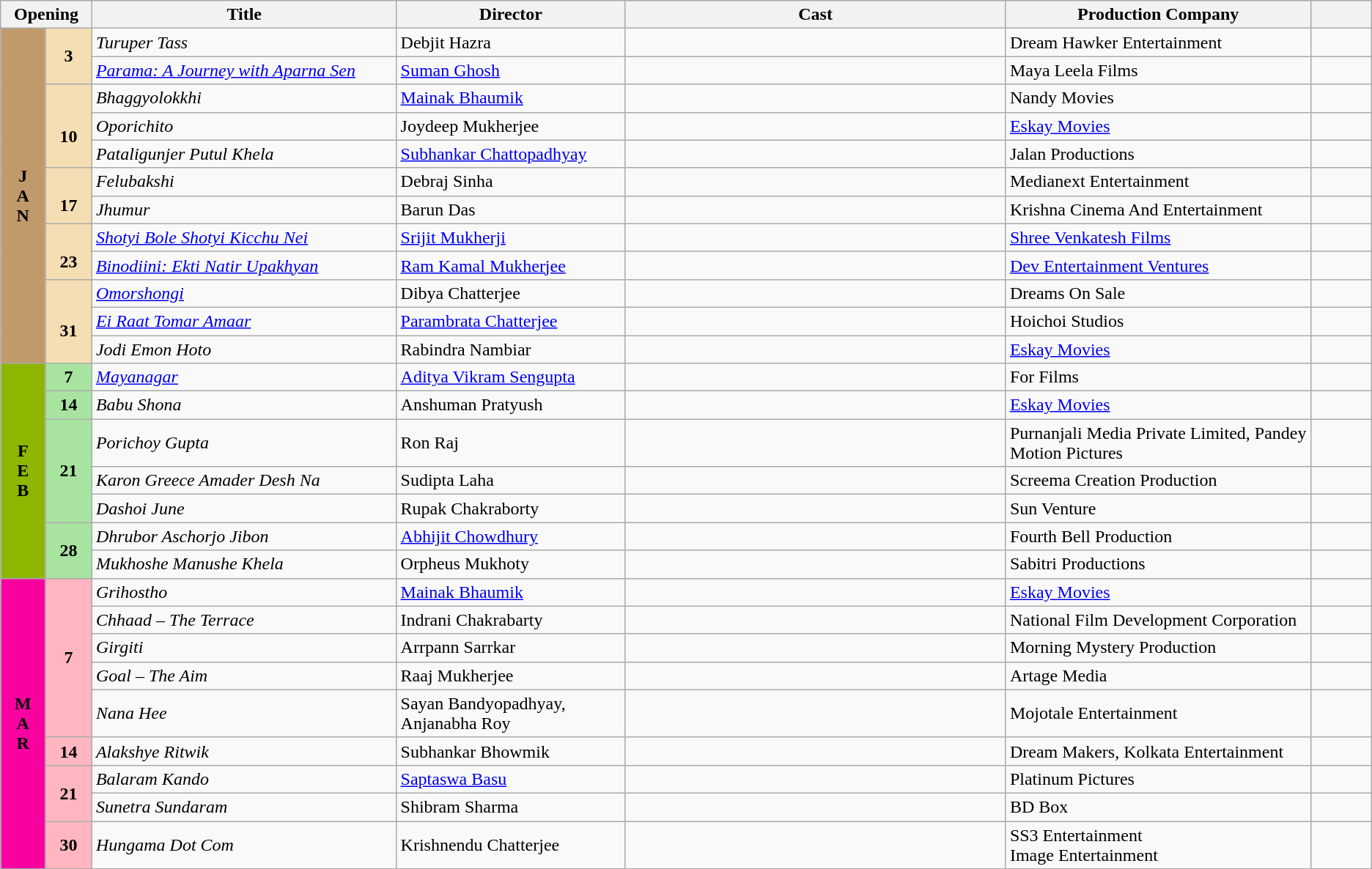<table class="wikitable sortable">
<tr>
<th colspan="2" style="width:6%;"><strong>Opening</strong></th>
<th style="width:20%;">Title</th>
<th style="width:15%;">Director</th>
<th style="width:25%;">Cast</th>
<th style="width:20%;">Production Company</th>
<th style="width:4%;"><strong></strong></th>
</tr>
<tr>
<th rowspan="12" style="text-align:center; background:#C19A6B; textcolor:#000;"><strong>J<br>A<br>N</strong></th>
<td rowspan="2" style="text-align:center;background:#F5DEB3;"><strong>3</strong></td>
<td><em>Turuper Tass</em></td>
<td>Debjit Hazra</td>
<td></td>
<td>Dream Hawker Entertainment</td>
<td></td>
</tr>
<tr>
<td><em><a href='#'>Parama: A Journey with Aparna Sen</a></em></td>
<td><a href='#'>Suman Ghosh</a></td>
<td></td>
<td>Maya Leela Films</td>
<td></td>
</tr>
<tr>
<td rowspan="3" style="text-align:center;background:#F5DEB3;"><br><strong>10</strong></td>
<td><em>Bhaggyolokkhi</em></td>
<td><a href='#'>Mainak Bhaumik</a></td>
<td></td>
<td>Nandy Movies</td>
<td></td>
</tr>
<tr>
<td><em>Oporichito</em></td>
<td>Joydeep Mukherjee</td>
<td></td>
<td><a href='#'>Eskay Movies</a></td>
<td></td>
</tr>
<tr>
<td><em>Pataligunjer Putul Khela</em></td>
<td><a href='#'>Subhankar Chattopadhyay</a></td>
<td></td>
<td>Jalan Productions</td>
<td></td>
</tr>
<tr>
<td rowspan="2" style="text-align:center;background:#F5DEB3;"><br><strong>17</strong></td>
<td><em>Felubakshi</em></td>
<td>Debraj Sinha</td>
<td></td>
<td>Medianext Entertainment</td>
<td></td>
</tr>
<tr>
<td><em>Jhumur</em></td>
<td>Barun Das</td>
<td></td>
<td>Krishna Cinema And Entertainment</td>
<td></td>
</tr>
<tr>
<td rowspan="2" style="text-align:center;background:#F5DEB3;"><br><strong>23</strong></td>
<td><em><a href='#'>Shotyi Bole Shotyi Kicchu Nei</a></em></td>
<td><a href='#'>Srijit Mukherji</a></td>
<td></td>
<td><a href='#'>Shree Venkatesh Films</a></td>
<td></td>
</tr>
<tr>
<td><em><a href='#'>Binodiini: Ekti Natir Upakhyan</a></em></td>
<td><a href='#'>Ram Kamal Mukherjee</a></td>
<td></td>
<td><a href='#'>Dev Entertainment Ventures</a></td>
<td></td>
</tr>
<tr>
<td rowspan="3" style="text-align:center;background:#F5DEB3;"><br><strong>31</strong></td>
<td><em><a href='#'>Omorshongi</a></em></td>
<td>Dibya Chatterjee</td>
<td></td>
<td>Dreams On Sale</td>
<td></td>
</tr>
<tr>
<td><em><a href='#'>Ei Raat Tomar Amaar</a></em></td>
<td><a href='#'>Parambrata Chatterjee</a></td>
<td></td>
<td>Hoichoi Studios</td>
<td></td>
</tr>
<tr>
<td><em>Jodi Emon Hoto</em></td>
<td>Rabindra Nambiar</td>
<td></td>
<td><a href='#'>Eskay Movies</a></td>
<td></td>
</tr>
<tr>
<th rowspan="7" style="text-align:center; background:#8DB600; textcolor:#000;"><strong>F<br>E<br>B</strong></th>
<td rowspan="1" style="text-align:center; background:#A8E4A0;"><strong>7</strong></td>
<td><a href='#'><em>Mayanagar</em></a></td>
<td><a href='#'>Aditya Vikram Sengupta</a></td>
<td></td>
<td>For Films</td>
<td></td>
</tr>
<tr>
<td style="text-align:center; background:#A8E4A0;"><strong>14</strong></td>
<td><em>Babu Shona</em></td>
<td>Anshuman Pratyush</td>
<td></td>
<td><a href='#'>Eskay Movies</a></td>
<td></td>
</tr>
<tr>
<td rowspan="3" style="text-align:center; background:#A8E4A0;"><strong>21</strong></td>
<td><em>Porichoy Gupta</em></td>
<td>Ron Raj</td>
<td></td>
<td>Purnanjali Media Private Limited, Pandey Motion Pictures</td>
<td></td>
</tr>
<tr>
<td><em>Karon Greece Amader Desh Na</em></td>
<td>Sudipta Laha</td>
<td></td>
<td>Screema Creation Production</td>
<td></td>
</tr>
<tr>
<td><em>Dashoi June</em></td>
<td>Rupak Chakraborty</td>
<td></td>
<td>Sun Venture</td>
<td></td>
</tr>
<tr>
<td rowspan="2" style="text-align:center; background:#A8E4A0;"><strong>28</strong></td>
<td><em>Dhrubor Aschorjo Jibon</em></td>
<td><a href='#'>Abhijit Chowdhury</a></td>
<td></td>
<td>Fourth Bell Production</td>
<td></td>
</tr>
<tr>
<td><em>Mukhoshe Manushe Khela</em></td>
<td>Orpheus Mukhoty</td>
<td></td>
<td>Sabitri Productions</td>
<td></td>
</tr>
<tr>
<td rowspan="10" style="text-align:center; background:#F900A1; textcolor:#000;"><strong>M<br>A<br>R</strong></td>
<td rowspan="5" style="text-align:center; background: lightPink;"><strong>7</strong></td>
<td><em>Grihostho</em></td>
<td><a href='#'>Mainak Bhaumik</a></td>
<td></td>
<td><a href='#'>Eskay Movies</a></td>
<td></td>
</tr>
<tr>
<td><em>Chhaad – The Terrace</em></td>
<td>Indrani Chakrabarty</td>
<td></td>
<td>National Film Development Corporation</td>
<td></td>
</tr>
<tr>
<td><em>Girgiti</em></td>
<td>Arrpann Sarrkar</td>
<td></td>
<td>Morning Mystery Production</td>
<td></td>
</tr>
<tr>
<td><em>Goal – The Aim</em></td>
<td>Raaj Mukherjee</td>
<td></td>
<td>Artage Media</td>
<td></td>
</tr>
<tr>
<td><em>Nana Hee</em></td>
<td>Sayan Bandyopadhyay, Anjanabha Roy</td>
<td></td>
<td>Mojotale Entertainment</td>
<td></td>
</tr>
<tr>
<td rowspan="1" style="text-align:center; background: lightPink;"><strong>14</strong></td>
<td><em>Alakshye Ritwik</em></td>
<td>Subhankar Bhowmik</td>
<td></td>
<td>Dream Makers, Kolkata Entertainment</td>
<td></td>
</tr>
<tr>
<td rowspan="2" style="text-align:center; background: lightPink;"><strong>21</strong></td>
<td><em>Balaram Kando</em></td>
<td><a href='#'>Saptaswa Basu</a></td>
<td></td>
<td>Platinum Pictures</td>
<td></td>
</tr>
<tr>
<td><em>Sunetra Sundaram</em></td>
<td>Shibram Sharma</td>
<td></td>
<td>BD Box</td>
<td></td>
</tr>
<tr>
<td rowspan="1" style="text-align:center; background: lightPink;"><strong>30</strong></td>
<td><em>Hungama Dot Com</em></td>
<td>Krishnendu Chatterjee</td>
<td></td>
<td>SS3 Entertainment <br> Image Entertainment</td>
<td></td>
</tr>
<tr>
</tr>
</table>
